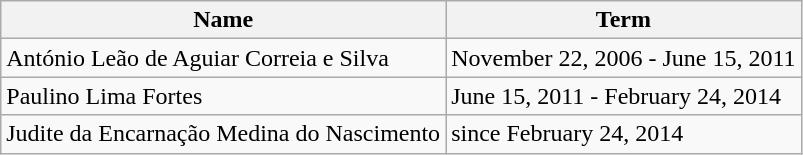<table class="wikitable sortable">
<tr>
<th>Name</th>
<th>Term</th>
</tr>
<tr>
<td>António Leão de Aguiar Correia e Silva</td>
<td>November 22, 2006 - June 15, 2011</td>
</tr>
<tr>
<td>Paulino Lima Fortes</td>
<td>June 15, 2011 - February 24, 2014</td>
</tr>
<tr>
<td>Judite da Encarnação Medina do Nascimento</td>
<td>since February 24, 2014</td>
</tr>
</table>
